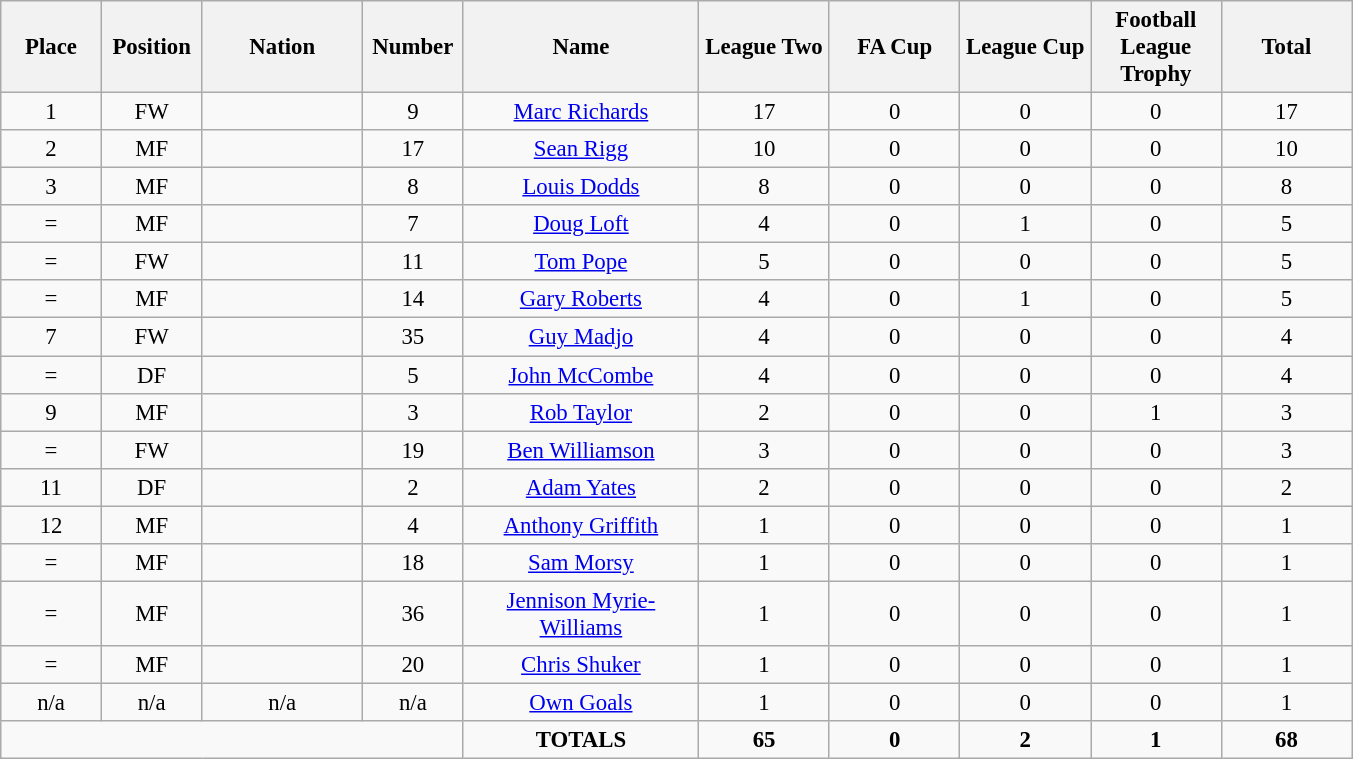<table class="wikitable" style="font-size: 95%; text-align: center;">
<tr>
<th width=60>Place</th>
<th width=60>Position</th>
<th width=100>Nation</th>
<th width=60>Number</th>
<th width=150>Name</th>
<th width=80>League Two</th>
<th width=80>FA Cup</th>
<th width=80>League Cup</th>
<th width=80>Football League Trophy</th>
<th width=80>Total</th>
</tr>
<tr>
<td>1</td>
<td>FW</td>
<td></td>
<td>9</td>
<td><a href='#'>Marc Richards</a></td>
<td>17</td>
<td>0</td>
<td>0</td>
<td>0</td>
<td>17</td>
</tr>
<tr>
<td>2</td>
<td>MF</td>
<td></td>
<td>17</td>
<td><a href='#'>Sean Rigg</a></td>
<td>10</td>
<td>0</td>
<td>0</td>
<td>0</td>
<td>10</td>
</tr>
<tr>
<td>3</td>
<td>MF</td>
<td></td>
<td>8</td>
<td><a href='#'>Louis Dodds</a></td>
<td>8</td>
<td>0</td>
<td>0</td>
<td>0</td>
<td>8</td>
</tr>
<tr>
<td>=</td>
<td>MF</td>
<td></td>
<td>7</td>
<td><a href='#'>Doug Loft</a></td>
<td>4</td>
<td>0</td>
<td>1</td>
<td>0</td>
<td>5</td>
</tr>
<tr>
<td>=</td>
<td>FW</td>
<td></td>
<td>11</td>
<td><a href='#'>Tom Pope</a></td>
<td>5</td>
<td>0</td>
<td>0</td>
<td>0</td>
<td>5</td>
</tr>
<tr>
<td>=</td>
<td>MF</td>
<td></td>
<td>14</td>
<td><a href='#'>Gary Roberts</a></td>
<td>4</td>
<td>0</td>
<td>1</td>
<td>0</td>
<td>5</td>
</tr>
<tr>
<td>7</td>
<td>FW</td>
<td></td>
<td>35</td>
<td><a href='#'>Guy Madjo</a></td>
<td>4</td>
<td>0</td>
<td>0</td>
<td>0</td>
<td>4</td>
</tr>
<tr>
<td>=</td>
<td>DF</td>
<td></td>
<td>5</td>
<td><a href='#'>John McCombe</a></td>
<td>4</td>
<td>0</td>
<td>0</td>
<td>0</td>
<td>4</td>
</tr>
<tr>
<td>9</td>
<td>MF</td>
<td></td>
<td>3</td>
<td><a href='#'>Rob Taylor</a></td>
<td>2</td>
<td>0</td>
<td>0</td>
<td>1</td>
<td>3</td>
</tr>
<tr>
<td>=</td>
<td>FW</td>
<td></td>
<td>19</td>
<td><a href='#'>Ben Williamson</a></td>
<td>3</td>
<td>0</td>
<td>0</td>
<td>0</td>
<td>3</td>
</tr>
<tr>
<td>11</td>
<td>DF</td>
<td></td>
<td>2</td>
<td><a href='#'>Adam Yates</a></td>
<td>2</td>
<td>0</td>
<td>0</td>
<td>0</td>
<td>2</td>
</tr>
<tr>
<td>12</td>
<td>MF</td>
<td></td>
<td>4</td>
<td><a href='#'>Anthony Griffith</a></td>
<td>1</td>
<td>0</td>
<td>0</td>
<td>0</td>
<td>1</td>
</tr>
<tr>
<td>=</td>
<td>MF</td>
<td></td>
<td>18</td>
<td><a href='#'>Sam Morsy</a></td>
<td>1</td>
<td>0</td>
<td>0</td>
<td>0</td>
<td>1</td>
</tr>
<tr>
<td>=</td>
<td>MF</td>
<td></td>
<td>36</td>
<td><a href='#'>Jennison Myrie-Williams</a></td>
<td>1</td>
<td>0</td>
<td>0</td>
<td>0</td>
<td>1</td>
</tr>
<tr>
<td>=</td>
<td>MF</td>
<td></td>
<td>20</td>
<td><a href='#'>Chris Shuker</a></td>
<td>1</td>
<td>0</td>
<td>0</td>
<td>0</td>
<td>1</td>
</tr>
<tr>
<td>n/a</td>
<td>n/a</td>
<td>n/a</td>
<td>n/a</td>
<td><a href='#'>Own Goals</a></td>
<td>1</td>
<td>0</td>
<td>0</td>
<td>0</td>
<td>1</td>
</tr>
<tr>
<td colspan="4"></td>
<td><strong>TOTALS</strong></td>
<td><strong>65</strong></td>
<td><strong>0</strong></td>
<td><strong>2</strong></td>
<td><strong>1</strong></td>
<td><strong>68</strong></td>
</tr>
</table>
